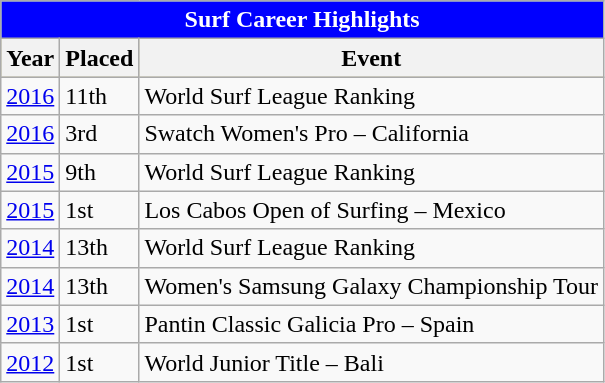<table class="wikitable">
<tr bgcolor=skyblue>
<td colspan=4; style="background: blue; color: white" align="center"><strong>Surf Career Highlights</strong></td>
</tr>
<tr bgcolor=#bdb76b>
<th>Year</th>
<th>Placed</th>
<th>Event</th>
</tr>
<tr>
<td><a href='#'>2016</a></td>
<td>11th</td>
<td>World Surf League Ranking</td>
</tr>
<tr>
<td><a href='#'>2016</a></td>
<td>3rd</td>
<td>Swatch Women's Pro – California</td>
</tr>
<tr>
<td><a href='#'>2015</a></td>
<td>9th</td>
<td>World Surf League Ranking</td>
</tr>
<tr>
<td><a href='#'>2015</a></td>
<td>1st</td>
<td>Los Cabos Open of Surfing – Mexico</td>
</tr>
<tr>
<td><a href='#'>2014</a></td>
<td>13th</td>
<td>World Surf League Ranking</td>
</tr>
<tr>
<td><a href='#'>2014</a></td>
<td>13th</td>
<td>Women's Samsung Galaxy Championship Tour</td>
</tr>
<tr>
<td><a href='#'>2013</a></td>
<td>1st</td>
<td>Pantin Classic Galicia Pro – Spain</td>
</tr>
<tr>
<td><a href='#'>2012</a></td>
<td>1st</td>
<td>World Junior Title – Bali</td>
</tr>
</table>
